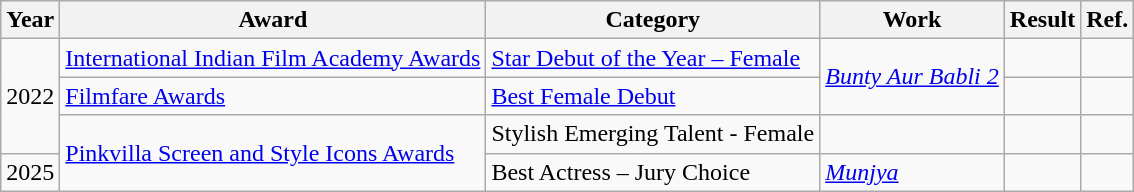<table class="wikitable">
<tr>
<th>Year</th>
<th>Award</th>
<th>Category</th>
<th>Work</th>
<th>Result</th>
<th>Ref.</th>
</tr>
<tr>
<td rowspan="3">2022</td>
<td><a href='#'>International Indian Film Academy Awards</a></td>
<td><a href='#'>Star Debut of the Year – Female</a></td>
<td rowspan="2"><em><a href='#'>Bunty Aur Babli 2</a></em></td>
<td></td>
<td></td>
</tr>
<tr>
<td><a href='#'>Filmfare Awards</a></td>
<td><a href='#'>Best Female Debut</a></td>
<td></td>
<td></td>
</tr>
<tr>
<td rowspan="2"><a href='#'>Pinkvilla Screen and Style Icons Awards</a></td>
<td>Stylish Emerging Talent - Female</td>
<td></td>
<td></td>
<td></td>
</tr>
<tr>
<td>2025</td>
<td>Best Actress – Jury Choice</td>
<td><em><a href='#'>Munjya</a></em></td>
<td></td>
<td></td>
</tr>
</table>
